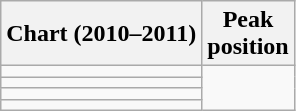<table class="wikitable sortable">
<tr>
<th align="left">Chart (2010–2011)</th>
<th align="center">Peak<br>position</th>
</tr>
<tr>
<td></td>
</tr>
<tr>
<td></td>
</tr>
<tr>
<td></td>
</tr>
<tr>
<td></td>
</tr>
</table>
